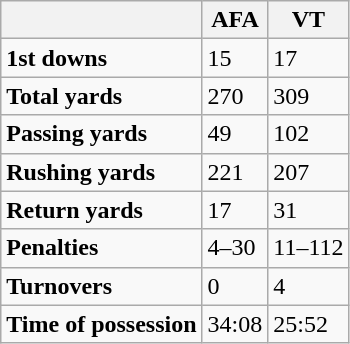<table class="wikitable">
<tr>
<th></th>
<th>AFA</th>
<th>VT</th>
</tr>
<tr>
<td><strong>1st downs</strong></td>
<td>15</td>
<td>17</td>
</tr>
<tr>
<td><strong>Total yards</strong></td>
<td>270</td>
<td>309</td>
</tr>
<tr>
<td><strong>Passing yards</strong></td>
<td>49</td>
<td>102</td>
</tr>
<tr>
<td><strong>Rushing yards</strong></td>
<td>221</td>
<td>207</td>
</tr>
<tr>
<td><strong>Return yards</strong></td>
<td>17</td>
<td>31</td>
</tr>
<tr>
<td><strong>Penalties</strong></td>
<td>4–30</td>
<td>11–112</td>
</tr>
<tr>
<td><strong>Turnovers</strong></td>
<td>0</td>
<td>4</td>
</tr>
<tr>
<td><strong>Time of possession</strong></td>
<td>34:08</td>
<td>25:52</td>
</tr>
</table>
